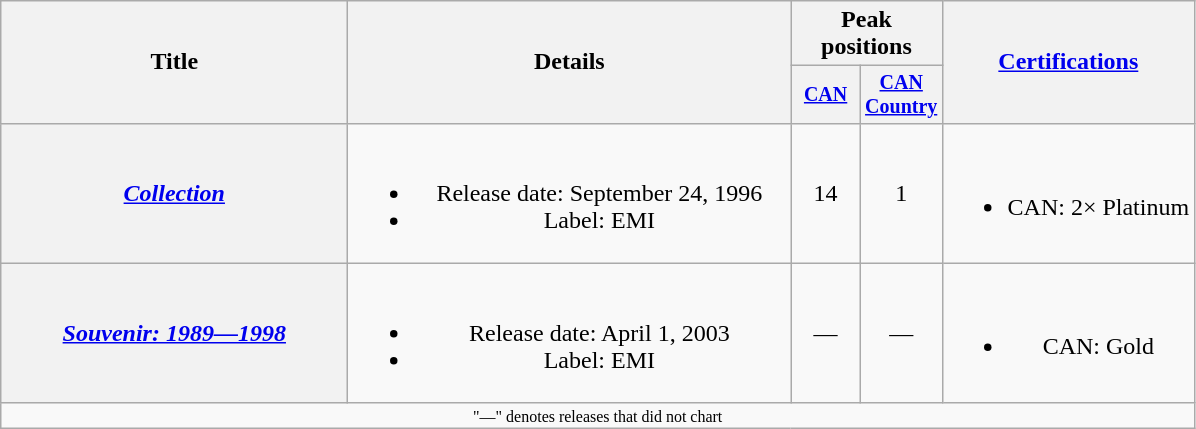<table class="wikitable plainrowheaders" style="text-align:center;">
<tr>
<th rowspan="2" style="width:14em;">Title</th>
<th rowspan="2" style="width:18em;">Details</th>
<th colspan="2">Peak positions</th>
<th rowspan="2"><a href='#'>Certifications</a></th>
</tr>
<tr style="font-size:smaller;">
<th width="40"><a href='#'>CAN</a><br></th>
<th width="40"><a href='#'>CAN Country</a><br></th>
</tr>
<tr>
<th scope="row"><em><a href='#'>Collection</a></em></th>
<td><br><ul><li>Release date: September 24, 1996</li><li>Label: EMI</li></ul></td>
<td>14</td>
<td>1</td>
<td><br><ul><li>CAN: 2× Platinum</li></ul></td>
</tr>
<tr>
<th scope="row"><em><a href='#'>Souvenir: 1989—1998</a></em></th>
<td><br><ul><li>Release date: April 1, 2003</li><li>Label: EMI</li></ul></td>
<td>—</td>
<td>—</td>
<td><br><ul><li>CAN: Gold</li></ul></td>
</tr>
<tr>
<td colspan="5" style="font-size:8pt">"—" denotes releases that did not chart</td>
</tr>
</table>
